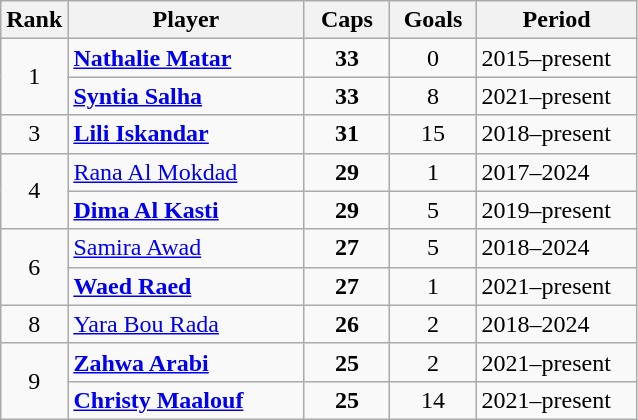<table class="wikitable sortable" style="text-align:center;">
<tr>
<th style="width:30px ;">Rank</th>
<th style="width:150px;">Player</th>
<th style="width:50px ;">Caps</th>
<th style="width:50px ;">Goals</th>
<th style="width:100px;">Period</th>
</tr>
<tr>
<td rowspan="2">1</td>
<td style="text-align:left;"><strong><a href='#'>Nathalie Matar</a></strong></td>
<td><strong>33</strong></td>
<td>0</td>
<td style="text-align: left;">2015–present</td>
</tr>
<tr>
<td style="text-align:left;"><strong><a href='#'>Syntia Salha</a></strong></td>
<td><strong>33</strong></td>
<td>8</td>
<td style="text-align: left;">2021–present</td>
</tr>
<tr>
<td>3</td>
<td style="text-align:left;"><strong><a href='#'>Lili Iskandar</a></strong></td>
<td><strong>31</strong></td>
<td>15</td>
<td style="text-align: left;">2018–present</td>
</tr>
<tr>
<td rowspan="2">4</td>
<td style="text-align:left;"><a href='#'>Rana Al Mokdad</a></td>
<td><strong>29</strong></td>
<td>1</td>
<td style="text-align: left;">2017–2024</td>
</tr>
<tr>
<td style="text-align:left;"><strong><a href='#'>Dima Al Kasti</a></strong></td>
<td><strong>29</strong></td>
<td>5</td>
<td style="text-align: left;">2019–present</td>
</tr>
<tr>
<td rowspan="2">6</td>
<td style="text-align:left;"><a href='#'>Samira Awad</a></td>
<td><strong>27</strong></td>
<td>5</td>
<td style="text-align: left;">2018–2024</td>
</tr>
<tr>
<td style="text-align:left;"><strong><a href='#'>Waed Raed</a></strong></td>
<td><strong>27</strong></td>
<td>1</td>
<td style="text-align: left;">2021–present</td>
</tr>
<tr>
<td>8</td>
<td style="text-align:left;"><a href='#'>Yara Bou Rada</a></td>
<td><strong>26</strong></td>
<td>2</td>
<td style="text-align: left;">2018–2024</td>
</tr>
<tr>
<td rowspan="2">9</td>
<td style="text-align:left;"><strong><a href='#'>Zahwa Arabi</a></strong></td>
<td><strong>25</strong></td>
<td>2</td>
<td style="text-align: left;">2021–present</td>
</tr>
<tr>
<td style="text-align:left;"><strong><a href='#'>Christy Maalouf</a></strong></td>
<td><strong>25</strong></td>
<td>14</td>
<td style="text-align: left;">2021–present</td>
</tr>
</table>
